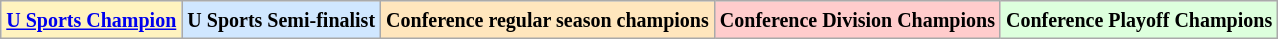<table class="wikitable">
<tr>
<td bgcolor="#FFF3BF"><small><strong><a href='#'>U Sports Champion</a> </strong></small></td>
<td bgcolor="#D0E7FF"><small><strong>U Sports Semi-finalist</strong></small></td>
<td bgcolor="#FFE6BD"><small><strong>Conference regular season champions</strong></small></td>
<td bgcolor="#FFCCCC"><small><strong>Conference Division Champions</strong></small></td>
<td bgcolor="#ddffdd"><small><strong>Conference Playoff Champions</strong></small></td>
</tr>
</table>
